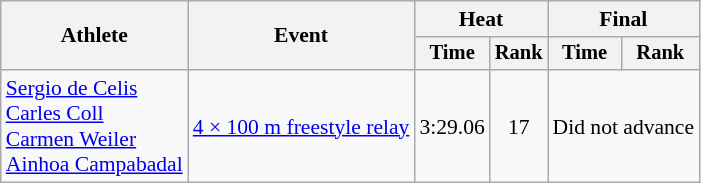<table class="wikitable" style="text-align:center; font-size:90%;">
<tr>
<th rowspan="2">Athlete</th>
<th rowspan="2">Event</th>
<th colspan="2">Heat</th>
<th colspan="2">Final</th>
</tr>
<tr style="font-size:95%">
<th>Time</th>
<th>Rank</th>
<th>Time</th>
<th>Rank</th>
</tr>
<tr>
<td align=left><a href='#'>Sergio de Celis</a> <br><a href='#'>Carles Coll</a> <br><a href='#'>Carmen Weiler</a> <br><a href='#'>Ainhoa Campabadal</a></td>
<td align=left><a href='#'>4 × 100 m freestyle relay</a></td>
<td>3:29.06</td>
<td>17</td>
<td colspan=2>Did not advance</td>
</tr>
</table>
